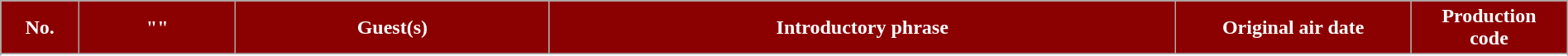<table class="wikitable plainrowheaders" style="width:100%; margin:auto;">
<tr>
<th style="background-color: #8B0000; color:#ffffff" width=5%><abbr>No.</abbr></th>
<th style="background-color: #8B0000; color:#ffffff" width=10%>"<a href='#'></a>"</th>
<th style="background-color: #8B0000; color:#ffffff" width=20%>Guest(s)</th>
<th style="background-color: #8B0000; color:#ffffff" width=40%>Introductory phrase</th>
<th style="background-color: #8B0000; color:#ffffff" width=15%>Original air date</th>
<th style="background-color: #8B0000; color:#ffffff" width=10%>Production <br> code</th>
</tr>
<tr>
</tr>
<tr>
</tr>
<tr>
</tr>
<tr>
</tr>
<tr>
</tr>
<tr>
</tr>
<tr>
</tr>
<tr>
</tr>
<tr>
</tr>
<tr>
</tr>
<tr>
</tr>
<tr>
</tr>
<tr>
</tr>
<tr>
</tr>
<tr>
</tr>
</table>
